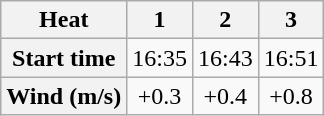<table class="wikitable" style="text-align:center">
<tr>
<th>Heat</th>
<th>1</th>
<th>2</th>
<th>3</th>
</tr>
<tr>
<th>Start time</th>
<td>16:35</td>
<td>16:43</td>
<td>16:51</td>
</tr>
<tr>
<th>Wind (m/s)</th>
<td>+0.3</td>
<td>+0.4</td>
<td>+0.8</td>
</tr>
</table>
